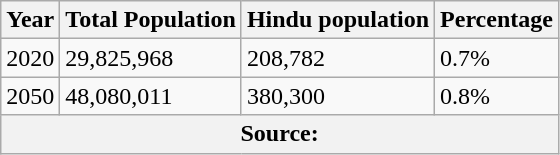<table class="wikitable">
<tr>
<th>Year</th>
<th>Total Population</th>
<th>Hindu population</th>
<th>Percentage</th>
</tr>
<tr>
<td>2020</td>
<td>29,825,968</td>
<td>208,782</td>
<td>0.7%</td>
</tr>
<tr>
<td>2050</td>
<td>48,080,011</td>
<td>380,300</td>
<td>0.8%</td>
</tr>
<tr>
<th colspan="4">Source:</th>
</tr>
</table>
